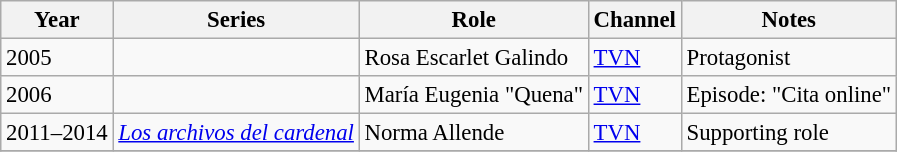<table class="wikitable" style="font-size: 95%;">
<tr>
<th>Year</th>
<th>Series</th>
<th>Role</th>
<th>Channel</th>
<th>Notes</th>
</tr>
<tr>
<td>2005</td>
<td><em></em></td>
<td>Rosa Escarlet Galindo</td>
<td><a href='#'>TVN</a></td>
<td>Protagonist</td>
</tr>
<tr>
<td>2006</td>
<td><em></em></td>
<td>María Eugenia "Quena"</td>
<td><a href='#'>TVN</a></td>
<td>Episode: "Cita online"</td>
</tr>
<tr>
<td>2011–2014</td>
<td><em><a href='#'>Los archivos del cardenal</a></em></td>
<td>Norma Allende</td>
<td><a href='#'>TVN</a></td>
<td>Supporting role</td>
</tr>
<tr>
</tr>
</table>
